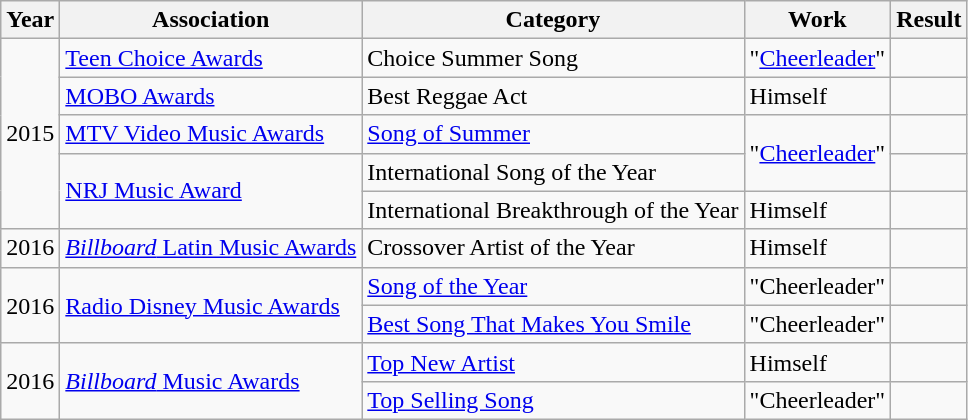<table class="wikitable">
<tr>
<th>Year</th>
<th>Association</th>
<th>Category</th>
<th>Work</th>
<th>Result</th>
</tr>
<tr>
<td rowspan="5">2015</td>
<td><a href='#'>Teen Choice Awards</a></td>
<td>Choice Summer Song</td>
<td>"<a href='#'>Cheerleader</a>"</td>
<td></td>
</tr>
<tr>
<td><a href='#'>MOBO Awards</a></td>
<td>Best Reggae Act</td>
<td>Himself</td>
<td></td>
</tr>
<tr>
<td><a href='#'>MTV Video Music Awards</a></td>
<td><a href='#'>Song of Summer</a></td>
<td rowspan="2">"<a href='#'>Cheerleader</a>"</td>
<td></td>
</tr>
<tr>
<td rowspan="2"><a href='#'>NRJ Music Award</a></td>
<td>International Song of the Year</td>
<td></td>
</tr>
<tr>
<td>International Breakthrough of the Year</td>
<td>Himself</td>
<td></td>
</tr>
<tr>
<td rowspan="1">2016</td>
<td rowspan="1"><a href='#'><em>Billboard</em> Latin Music Awards</a></td>
<td>Crossover Artist of the Year</td>
<td>Himself</td>
<td></td>
</tr>
<tr>
<td rowspan="2">2016</td>
<td rowspan="2"><a href='#'>Radio Disney Music Awards</a></td>
<td><a href='#'>Song of the Year</a></td>
<td>"Cheerleader"</td>
<td></td>
</tr>
<tr>
<td><a href='#'>Best Song That Makes You Smile</a></td>
<td>"Cheerleader"</td>
<td></td>
</tr>
<tr>
<td rowspan="2">2016</td>
<td rowspan="2"><a href='#'><em>Billboard</em> Music Awards</a></td>
<td><a href='#'>Top New Artist</a></td>
<td>Himself</td>
<td></td>
</tr>
<tr>
<td><a href='#'>Top Selling Song</a></td>
<td>"Cheerleader"</td>
<td></td>
</tr>
</table>
